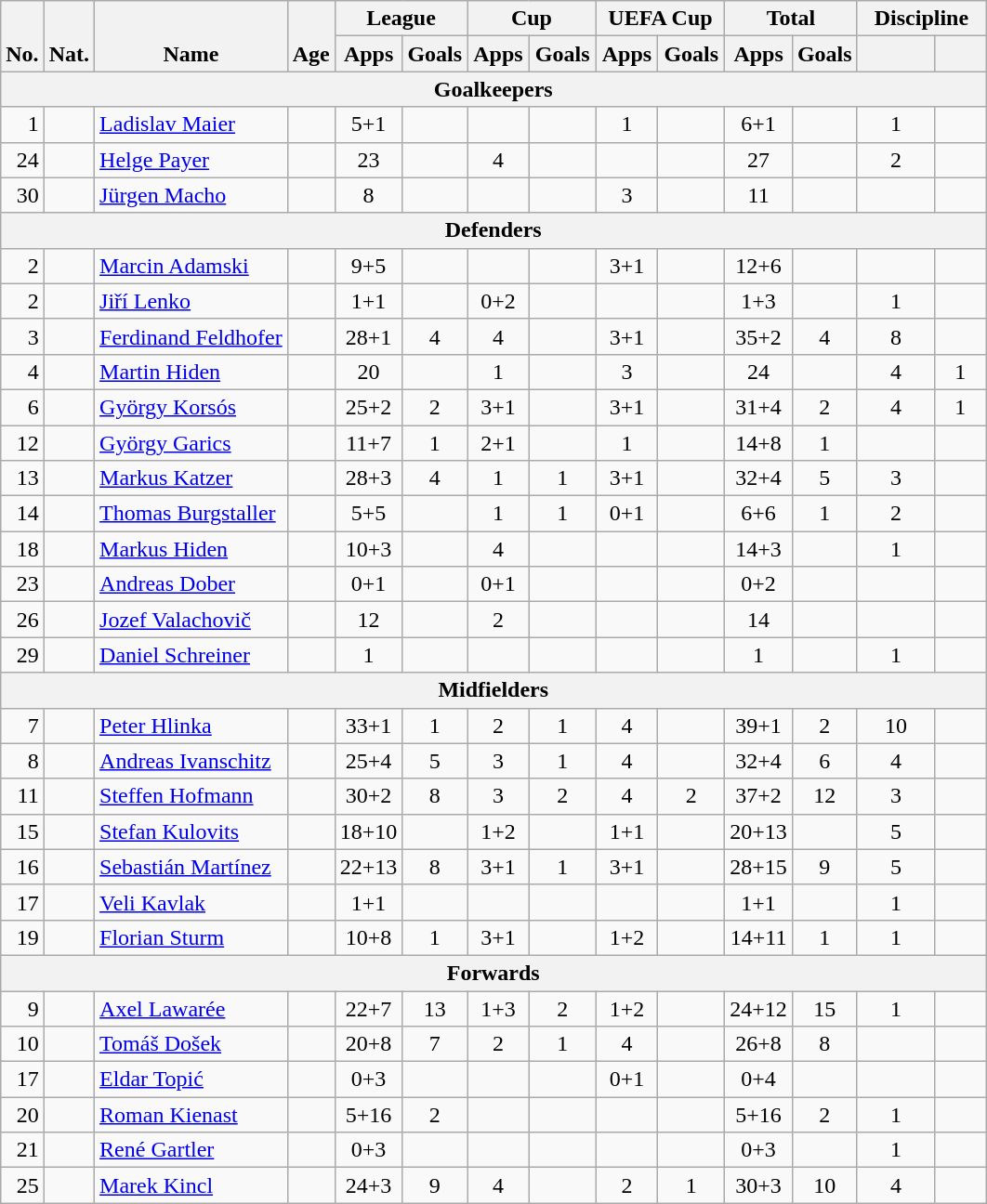<table class="wikitable" style="text-align:center">
<tr>
<th rowspan="2" valign="bottom">No.</th>
<th rowspan="2" valign="bottom">Nat.</th>
<th rowspan="2" valign="bottom">Name</th>
<th rowspan="2" valign="bottom">Age</th>
<th colspan="2" width="85">League</th>
<th colspan="2" width="85">Cup</th>
<th colspan="2" width="85">UEFA Cup</th>
<th colspan="2" width="85">Total</th>
<th colspan="2" width="85">Discipline</th>
</tr>
<tr>
<th>Apps</th>
<th>Goals</th>
<th>Apps</th>
<th>Goals</th>
<th>Apps</th>
<th>Goals</th>
<th>Apps</th>
<th>Goals</th>
<th></th>
<th></th>
</tr>
<tr>
<th colspan=20>Goalkeepers</th>
</tr>
<tr>
<td align="right">1</td>
<td></td>
<td align="left"><a href='#'>Ladislav Maier</a></td>
<td></td>
<td>5+1</td>
<td></td>
<td></td>
<td></td>
<td>1</td>
<td></td>
<td>6+1</td>
<td></td>
<td>1</td>
<td></td>
</tr>
<tr>
<td align="right">24</td>
<td></td>
<td align="left"><a href='#'>Helge Payer</a></td>
<td></td>
<td>23</td>
<td></td>
<td>4</td>
<td></td>
<td></td>
<td></td>
<td>27</td>
<td></td>
<td>2</td>
<td></td>
</tr>
<tr>
<td align="right">30</td>
<td></td>
<td align="left"><a href='#'>Jürgen Macho</a></td>
<td></td>
<td>8</td>
<td></td>
<td></td>
<td></td>
<td>3</td>
<td></td>
<td>11</td>
<td></td>
<td></td>
<td></td>
</tr>
<tr>
<th colspan=20>Defenders</th>
</tr>
<tr>
<td align="right">2</td>
<td></td>
<td align="left"><a href='#'>Marcin Adamski</a></td>
<td></td>
<td>9+5</td>
<td></td>
<td></td>
<td></td>
<td>3+1</td>
<td></td>
<td>12+6</td>
<td></td>
<td></td>
<td></td>
</tr>
<tr>
<td align="right">2</td>
<td></td>
<td align="left"><a href='#'>Jiří Lenko</a></td>
<td></td>
<td>1+1</td>
<td></td>
<td>0+2</td>
<td></td>
<td></td>
<td></td>
<td>1+3</td>
<td></td>
<td>1</td>
<td></td>
</tr>
<tr>
<td align="right">3</td>
<td></td>
<td align="left"><a href='#'>Ferdinand Feldhofer</a></td>
<td></td>
<td>28+1</td>
<td>4</td>
<td>4</td>
<td></td>
<td>3+1</td>
<td></td>
<td>35+2</td>
<td>4</td>
<td>8</td>
<td></td>
</tr>
<tr>
<td align="right">4</td>
<td></td>
<td align="left"><a href='#'>Martin Hiden</a></td>
<td></td>
<td>20</td>
<td></td>
<td>1</td>
<td></td>
<td>3</td>
<td></td>
<td>24</td>
<td></td>
<td>4</td>
<td>1</td>
</tr>
<tr>
<td align="right">6</td>
<td></td>
<td align="left"><a href='#'>György Korsós</a></td>
<td></td>
<td>25+2</td>
<td>2</td>
<td>3+1</td>
<td></td>
<td>3+1</td>
<td></td>
<td>31+4</td>
<td>2</td>
<td>4</td>
<td>1</td>
</tr>
<tr>
<td align="right">12</td>
<td></td>
<td align="left"><a href='#'>György Garics</a></td>
<td></td>
<td>11+7</td>
<td>1</td>
<td>2+1</td>
<td></td>
<td>1</td>
<td></td>
<td>14+8</td>
<td>1</td>
<td></td>
<td></td>
</tr>
<tr>
<td align="right">13</td>
<td></td>
<td align="left"><a href='#'>Markus Katzer</a></td>
<td></td>
<td>28+3</td>
<td>4</td>
<td>1</td>
<td>1</td>
<td>3+1</td>
<td></td>
<td>32+4</td>
<td>5</td>
<td>3</td>
<td></td>
</tr>
<tr>
<td align="right">14</td>
<td></td>
<td align="left"><a href='#'>Thomas Burgstaller</a></td>
<td></td>
<td>5+5</td>
<td></td>
<td>1</td>
<td>1</td>
<td>0+1</td>
<td></td>
<td>6+6</td>
<td>1</td>
<td>2</td>
<td></td>
</tr>
<tr>
<td align="right">18</td>
<td></td>
<td align="left"><a href='#'>Markus Hiden</a></td>
<td></td>
<td>10+3</td>
<td></td>
<td>4</td>
<td></td>
<td></td>
<td></td>
<td>14+3</td>
<td></td>
<td>1</td>
<td></td>
</tr>
<tr>
<td align="right">23</td>
<td></td>
<td align="left"><a href='#'>Andreas Dober</a></td>
<td></td>
<td>0+1</td>
<td></td>
<td>0+1</td>
<td></td>
<td></td>
<td></td>
<td>0+2</td>
<td></td>
<td></td>
<td></td>
</tr>
<tr>
<td align="right">26</td>
<td></td>
<td align="left"><a href='#'>Jozef Valachovič</a></td>
<td></td>
<td>12</td>
<td></td>
<td>2</td>
<td></td>
<td></td>
<td></td>
<td>14</td>
<td></td>
<td></td>
<td></td>
</tr>
<tr>
<td align="right">29</td>
<td></td>
<td align="left"><a href='#'>Daniel Schreiner</a></td>
<td></td>
<td>1</td>
<td></td>
<td></td>
<td></td>
<td></td>
<td></td>
<td>1</td>
<td></td>
<td>1</td>
<td></td>
</tr>
<tr>
<th colspan=20>Midfielders</th>
</tr>
<tr>
<td align="right">7</td>
<td></td>
<td align="left"><a href='#'>Peter Hlinka</a></td>
<td></td>
<td>33+1</td>
<td>1</td>
<td>2</td>
<td>1</td>
<td>4</td>
<td></td>
<td>39+1</td>
<td>2</td>
<td>10</td>
<td></td>
</tr>
<tr>
<td align="right">8</td>
<td></td>
<td align="left"><a href='#'>Andreas Ivanschitz</a></td>
<td></td>
<td>25+4</td>
<td>5</td>
<td>3</td>
<td>1</td>
<td>4</td>
<td></td>
<td>32+4</td>
<td>6</td>
<td>4</td>
<td></td>
</tr>
<tr>
<td align="right">11</td>
<td></td>
<td align="left"><a href='#'>Steffen Hofmann</a></td>
<td></td>
<td>30+2</td>
<td>8</td>
<td>3</td>
<td>2</td>
<td>4</td>
<td>2</td>
<td>37+2</td>
<td>12</td>
<td>3</td>
<td></td>
</tr>
<tr>
<td align="right">15</td>
<td></td>
<td align="left"><a href='#'>Stefan Kulovits</a></td>
<td></td>
<td>18+10</td>
<td></td>
<td>1+2</td>
<td></td>
<td>1+1</td>
<td></td>
<td>20+13</td>
<td></td>
<td>5</td>
<td></td>
</tr>
<tr>
<td align="right">16</td>
<td></td>
<td align="left"><a href='#'>Sebastián Martínez</a></td>
<td></td>
<td>22+13</td>
<td>8</td>
<td>3+1</td>
<td>1</td>
<td>3+1</td>
<td></td>
<td>28+15</td>
<td>9</td>
<td>5</td>
<td></td>
</tr>
<tr>
<td align="right">17</td>
<td></td>
<td align="left"><a href='#'>Veli Kavlak</a></td>
<td></td>
<td>1+1</td>
<td></td>
<td></td>
<td></td>
<td></td>
<td></td>
<td>1+1</td>
<td></td>
<td>1</td>
<td></td>
</tr>
<tr>
<td align="right">19</td>
<td></td>
<td align="left"><a href='#'>Florian Sturm</a></td>
<td></td>
<td>10+8</td>
<td>1</td>
<td>3+1</td>
<td></td>
<td>1+2</td>
<td></td>
<td>14+11</td>
<td>1</td>
<td>1</td>
<td></td>
</tr>
<tr>
<th colspan=20>Forwards</th>
</tr>
<tr>
<td align="right">9</td>
<td></td>
<td align="left"><a href='#'>Axel Lawarée</a></td>
<td></td>
<td>22+7</td>
<td>13</td>
<td>1+3</td>
<td>2</td>
<td>1+2</td>
<td></td>
<td>24+12</td>
<td>15</td>
<td>1</td>
<td></td>
</tr>
<tr>
<td align="right">10</td>
<td></td>
<td align="left"><a href='#'>Tomáš Došek</a></td>
<td></td>
<td>20+8</td>
<td>7</td>
<td>2</td>
<td>1</td>
<td>4</td>
<td></td>
<td>26+8</td>
<td>8</td>
<td></td>
<td></td>
</tr>
<tr>
<td align="right">17</td>
<td></td>
<td align="left"><a href='#'>Eldar Topić</a></td>
<td></td>
<td>0+3</td>
<td></td>
<td></td>
<td></td>
<td>0+1</td>
<td></td>
<td>0+4</td>
<td></td>
<td></td>
<td></td>
</tr>
<tr>
<td align="right">20</td>
<td></td>
<td align="left"><a href='#'>Roman Kienast</a></td>
<td></td>
<td>5+16</td>
<td>2</td>
<td></td>
<td></td>
<td></td>
<td></td>
<td>5+16</td>
<td>2</td>
<td>1</td>
<td></td>
</tr>
<tr>
<td align="right">21</td>
<td></td>
<td align="left"><a href='#'>René Gartler</a></td>
<td></td>
<td>0+3</td>
<td></td>
<td></td>
<td></td>
<td></td>
<td></td>
<td>0+3</td>
<td></td>
<td>1</td>
<td></td>
</tr>
<tr>
<td align="right">25</td>
<td></td>
<td align="left"><a href='#'>Marek Kincl</a></td>
<td></td>
<td>24+3</td>
<td>9</td>
<td>4</td>
<td></td>
<td>2</td>
<td>1</td>
<td>30+3</td>
<td>10</td>
<td>4</td>
<td></td>
</tr>
</table>
